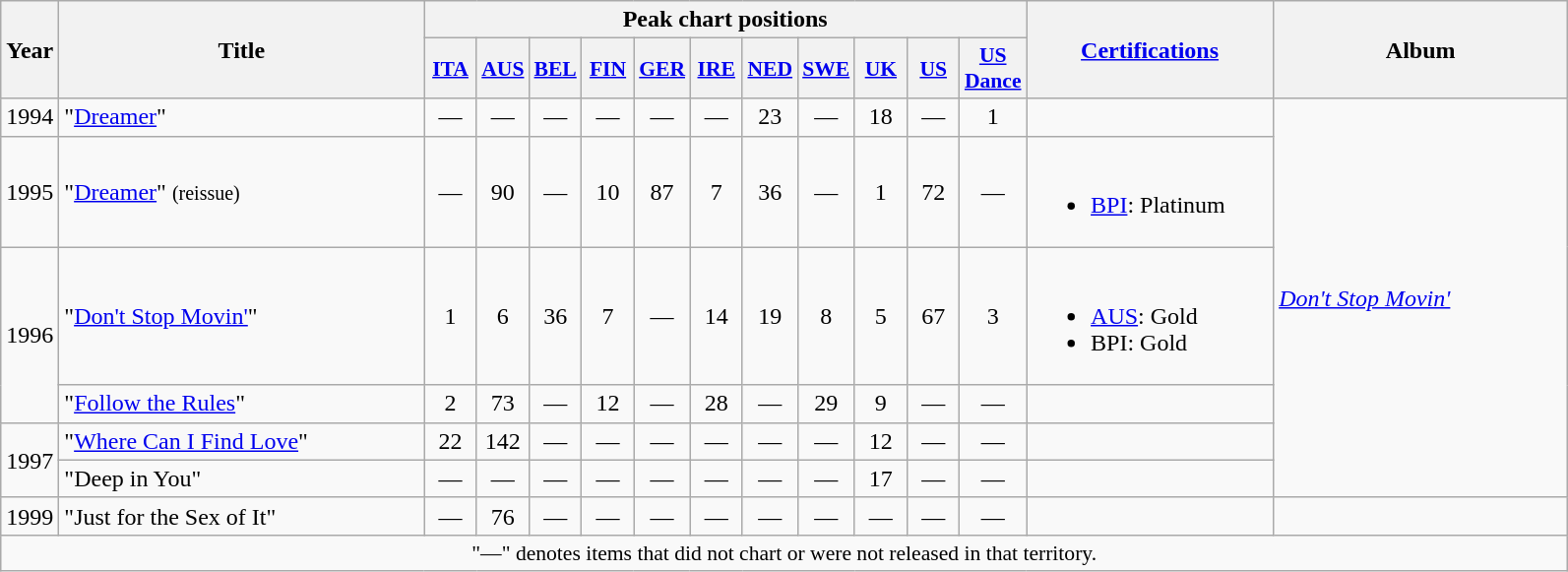<table class="wikitable">
<tr>
<th rowspan="2" style="width:2em;">Year</th>
<th rowspan="2" style="width:15em;">Title</th>
<th colspan="11">Peak chart positions</th>
<th rowspan="2" style="width:10em;"><a href='#'>Certifications</a></th>
<th rowspan="2" style="width:12em;">Album</th>
</tr>
<tr>
<th style="width:2em;font-size:90%;"><a href='#'>ITA</a><br></th>
<th style="width:2em;font-size:90%;"><a href='#'>AUS</a><br></th>
<th style="width:2em;font-size:90%;"><a href='#'>BEL</a><br></th>
<th style="width:2em;font-size:90%;"><a href='#'>FIN</a><br></th>
<th style="width:2em;font-size:90%;"><a href='#'>GER</a><br></th>
<th style="width:2em;font-size:90%;"><a href='#'>IRE</a><br></th>
<th style="width:2em;font-size:90%;"><a href='#'>NED</a><br></th>
<th style="width:2em;font-size:90%;"><a href='#'>SWE</a><br></th>
<th style="width:2em;font-size:90%;"><a href='#'>UK</a><br></th>
<th style="width:2em;font-size:90%;"><a href='#'>US</a><br></th>
<th style="width:2em;font-size:90%;"><a href='#'>US Dance</a><br></th>
</tr>
<tr>
<td>1994</td>
<td>"<a href='#'>Dreamer</a>"</td>
<td align="center">—</td>
<td align="center">—</td>
<td align="center">—</td>
<td align="center">—</td>
<td align="center">—</td>
<td align="center">—</td>
<td align="center">23</td>
<td align="center">—</td>
<td align="center">18</td>
<td align="center">—</td>
<td align="center">1</td>
<td></td>
<td rowspan="6"><em><a href='#'>Don't Stop Movin'</a></em></td>
</tr>
<tr>
<td>1995</td>
<td>"<a href='#'>Dreamer</a>" <small>(reissue)</small></td>
<td align="center">—</td>
<td align="center">90</td>
<td align="center">—</td>
<td align="center">10</td>
<td align="center">87</td>
<td align="center">7</td>
<td align="center">36</td>
<td align="center">—</td>
<td align="center">1</td>
<td align="center">72</td>
<td align="center">—</td>
<td><br><ul><li><a href='#'>BPI</a>: Platinum</li></ul></td>
</tr>
<tr>
<td rowspan="2">1996</td>
<td>"<a href='#'>Don't Stop Movin'</a>"</td>
<td align="center">1</td>
<td align="center">6</td>
<td align="center">36</td>
<td align="center">7</td>
<td align="center">—</td>
<td align="center">14</td>
<td align="center">19</td>
<td align="center">8</td>
<td align="center">5</td>
<td align="center">67</td>
<td align="center">3</td>
<td><br><ul><li><a href='#'>AUS</a>: Gold</li><li>BPI: Gold</li></ul></td>
</tr>
<tr>
<td>"<a href='#'>Follow the Rules</a>"</td>
<td align="center">2</td>
<td align="center">73</td>
<td align="center">—</td>
<td align="center">12</td>
<td align="center">—</td>
<td align="center">28</td>
<td align="center">—</td>
<td align="center">29</td>
<td align="center">9</td>
<td align="center">—</td>
<td align="center">—</td>
<td></td>
</tr>
<tr>
<td rowspan="2">1997</td>
<td>"<a href='#'>Where Can I Find Love</a>"</td>
<td align="center">22</td>
<td align="center">142</td>
<td align="center">—</td>
<td align="center">—</td>
<td align="center">—</td>
<td align="center">—</td>
<td align="center">—</td>
<td align="center">—</td>
<td align="center">12</td>
<td align="center">—</td>
<td align="center">—</td>
<td></td>
</tr>
<tr>
<td>"Deep in You"</td>
<td align="center">—</td>
<td align="center">—</td>
<td align="center">—</td>
<td align="center">—</td>
<td align="center">—</td>
<td align="center">—</td>
<td align="center">—</td>
<td align="center">—</td>
<td align="center">17</td>
<td align="center">—</td>
<td align="center">—</td>
<td></td>
</tr>
<tr>
<td>1999</td>
<td>"Just for the Sex of It"</td>
<td align="center">—</td>
<td align="center">76</td>
<td align="center">—</td>
<td align="center">—</td>
<td align="center">—</td>
<td align="center">—</td>
<td align="center">—</td>
<td align="center">—</td>
<td align="center">—</td>
<td align="center">—</td>
<td align="center">—</td>
<td></td>
<td></td>
</tr>
<tr>
<td align="center" colspan="15" style="font-size:90%">"—" denotes items that did not chart or were not released in that territory.</td>
</tr>
</table>
